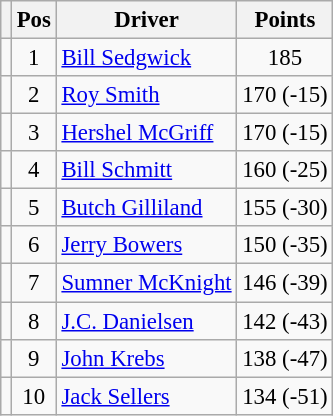<table class="wikitable" style="font-size: 95%;">
<tr>
<th></th>
<th>Pos</th>
<th>Driver</th>
<th>Points</th>
</tr>
<tr>
<td align="left"></td>
<td style="text-align:center;">1</td>
<td><a href='#'>Bill Sedgwick</a></td>
<td style="text-align:center;">185</td>
</tr>
<tr>
<td align="left"></td>
<td style="text-align:center;">2</td>
<td><a href='#'>Roy Smith</a></td>
<td style="text-align:center;">170 (-15)</td>
</tr>
<tr>
<td align="left"></td>
<td style="text-align:center;">3</td>
<td><a href='#'>Hershel McGriff</a></td>
<td style="text-align:center;">170 (-15)</td>
</tr>
<tr>
<td align="left"></td>
<td style="text-align:center;">4</td>
<td><a href='#'>Bill Schmitt</a></td>
<td style="text-align:center;">160 (-25)</td>
</tr>
<tr>
<td align="left"></td>
<td style="text-align:center;">5</td>
<td><a href='#'>Butch Gilliland</a></td>
<td style="text-align:center;">155 (-30)</td>
</tr>
<tr>
<td align="left"></td>
<td style="text-align:center;">6</td>
<td><a href='#'>Jerry Bowers</a></td>
<td style="text-align:center;">150 (-35)</td>
</tr>
<tr>
<td align="left"></td>
<td style="text-align:center;">7</td>
<td><a href='#'>Sumner McKnight</a></td>
<td style="text-align:center;">146 (-39)</td>
</tr>
<tr>
<td align="left"></td>
<td style="text-align:center;">8</td>
<td><a href='#'>J.C. Danielsen</a></td>
<td style="text-align:center;">142 (-43)</td>
</tr>
<tr>
<td align="left"></td>
<td style="text-align:center;">9</td>
<td><a href='#'>John Krebs</a></td>
<td style="text-align:center;">138 (-47)</td>
</tr>
<tr>
<td align="left"></td>
<td style="text-align:center;">10</td>
<td><a href='#'>Jack Sellers</a></td>
<td style="text-align:center;">134 (-51)</td>
</tr>
</table>
